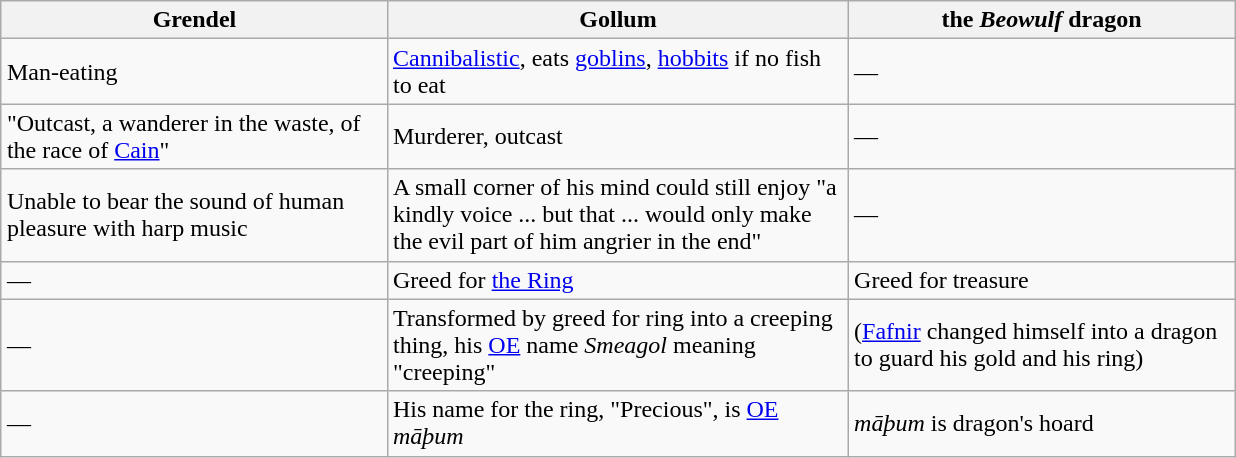<table style="margin-left: auto; margin-right: auto; border: none;" class="wikitable">
<tr>
<th scope="col" width=250px>Grendel</th>
<th scope="col" width=300px>Gollum</th>
<th scope="col" width=250px>the <em>Beowulf</em> dragon</th>
</tr>
<tr>
<td>Man-eating</td>
<td><a href='#'>Cannibalistic</a>, eats <a href='#'>goblins</a>, <a href='#'>hobbits</a> if no fish to eat</td>
<td>—</td>
</tr>
<tr>
<td>"Outcast, a wanderer in the waste, of the race of <a href='#'>Cain</a>"</td>
<td>Murderer, outcast</td>
<td>—</td>
</tr>
<tr>
<td>Unable to bear the sound of human pleasure with harp music</td>
<td>A small corner of his mind could still enjoy "a kindly voice ... but that ... would only make the evil part of him angrier in the end"</td>
<td>—</td>
</tr>
<tr>
<td>—</td>
<td>Greed for <a href='#'>the Ring</a></td>
<td>Greed for treasure</td>
</tr>
<tr>
<td>—</td>
<td>Transformed by greed for ring into a creeping thing, his <a href='#'>OE</a> name <em>Smeagol</em> meaning "creeping"</td>
<td>(<a href='#'>Fafnir</a> changed himself into a dragon to guard his gold and his ring)</td>
</tr>
<tr>
<td>—</td>
<td>His name for the ring, "Precious", is <a href='#'>OE</a> <em>māþum</em></td>
<td><em>māþum</em> is dragon's hoard</td>
</tr>
</table>
